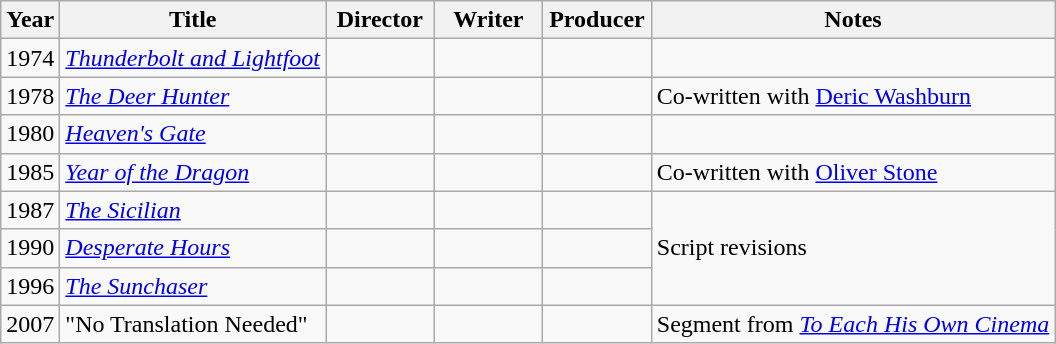<table class="wikitable unsortable">
<tr>
<th>Year</th>
<th>Title</th>
<th width=65>Director</th>
<th width=65>Writer</th>
<th width=65>Producer</th>
<th>Notes</th>
</tr>
<tr>
<td>1974</td>
<td><em><a href='#'>Thunderbolt and Lightfoot</a></em></td>
<td></td>
<td></td>
<td></td>
<td></td>
</tr>
<tr>
<td>1978</td>
<td><em><a href='#'>The Deer Hunter</a></em></td>
<td></td>
<td></td>
<td></td>
<td>Co-written with <a href='#'>Deric Washburn</a></td>
</tr>
<tr>
<td>1980</td>
<td><em><a href='#'>Heaven's Gate</a></em></td>
<td></td>
<td></td>
<td></td>
<td></td>
</tr>
<tr>
<td>1985</td>
<td><em><a href='#'>Year of the Dragon</a></em></td>
<td></td>
<td></td>
<td></td>
<td>Co-written with <a href='#'>Oliver Stone</a></td>
</tr>
<tr>
<td>1987</td>
<td><em><a href='#'>The Sicilian</a></em></td>
<td></td>
<td></td>
<td></td>
<td rowspan="3">Script revisions</td>
</tr>
<tr>
<td>1990</td>
<td><em><a href='#'>Desperate Hours</a></em></td>
<td></td>
<td></td>
<td></td>
</tr>
<tr>
<td>1996</td>
<td><em><a href='#'>The Sunchaser</a></em></td>
<td></td>
<td></td>
<td></td>
</tr>
<tr>
<td>2007</td>
<td>"No Translation Needed"</td>
<td></td>
<td></td>
<td></td>
<td>Segment from <em><a href='#'>To Each His Own Cinema</a></em></td>
</tr>
</table>
